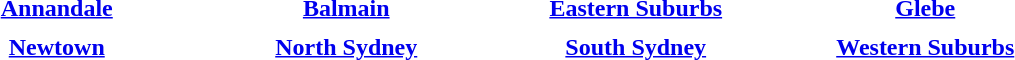<table class="toccolours" style="margin:auto; text-valign:center;" cellpadding="3" cellspacing="2">
<tr>
<th width=185></th>
<th width=185></th>
<th width=185></th>
<th width=185></th>
</tr>
<tr>
<td style="text-align:center;"><strong><a href='#'>Annandale</a></strong><br></td>
<td style="text-align:center;"><strong><a href='#'>Balmain</a></strong><br></td>
<td style="text-align:center;"><strong><a href='#'>Eastern Suburbs</a></strong><br></td>
<td style="text-align:center;"><strong><a href='#'>Glebe</a></strong><br></td>
</tr>
<tr>
<td style="text-align:center;"><strong><a href='#'>Newtown</a></strong><br></td>
<td style="text-align:center;"><strong><a href='#'>North Sydney</a></strong><br></td>
<td style="text-align:center;"><strong><a href='#'>South Sydney</a></strong><br></td>
<td style="text-align:center;"><strong><a href='#'>Western Suburbs</a></strong><br></td>
</tr>
</table>
